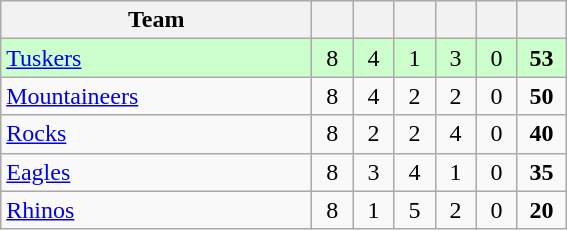<table class="wikitable" style="text-align:center">
<tr>
<th style="width:200px">Team</th>
<th width="20"></th>
<th width="20"></th>
<th width="20"></th>
<th width="20"></th>
<th width="20"></th>
<th width="25"></th>
</tr>
<tr style="background:#cfc">
<td style="text-align:left;"><a href='#'>Tuskers</a></td>
<td>8</td>
<td>4</td>
<td>1</td>
<td>3</td>
<td>0</td>
<td><strong>53</strong></td>
</tr>
<tr>
<td style="text-align:left;"><a href='#'>Mountaineers</a></td>
<td>8</td>
<td>4</td>
<td>2</td>
<td>2</td>
<td>0</td>
<td><strong>50</strong></td>
</tr>
<tr>
<td style="text-align:left;"><a href='#'>Rocks</a></td>
<td>8</td>
<td>2</td>
<td>2</td>
<td>4</td>
<td>0</td>
<td><strong>40</strong></td>
</tr>
<tr>
<td style="text-align:left;"><a href='#'>Eagles</a></td>
<td>8</td>
<td>3</td>
<td>4</td>
<td>1</td>
<td>0</td>
<td><strong>35</strong></td>
</tr>
<tr>
<td style="text-align:left;"><a href='#'>Rhinos</a></td>
<td>8</td>
<td>1</td>
<td>5</td>
<td>2</td>
<td>0</td>
<td><strong>20</strong></td>
</tr>
</table>
